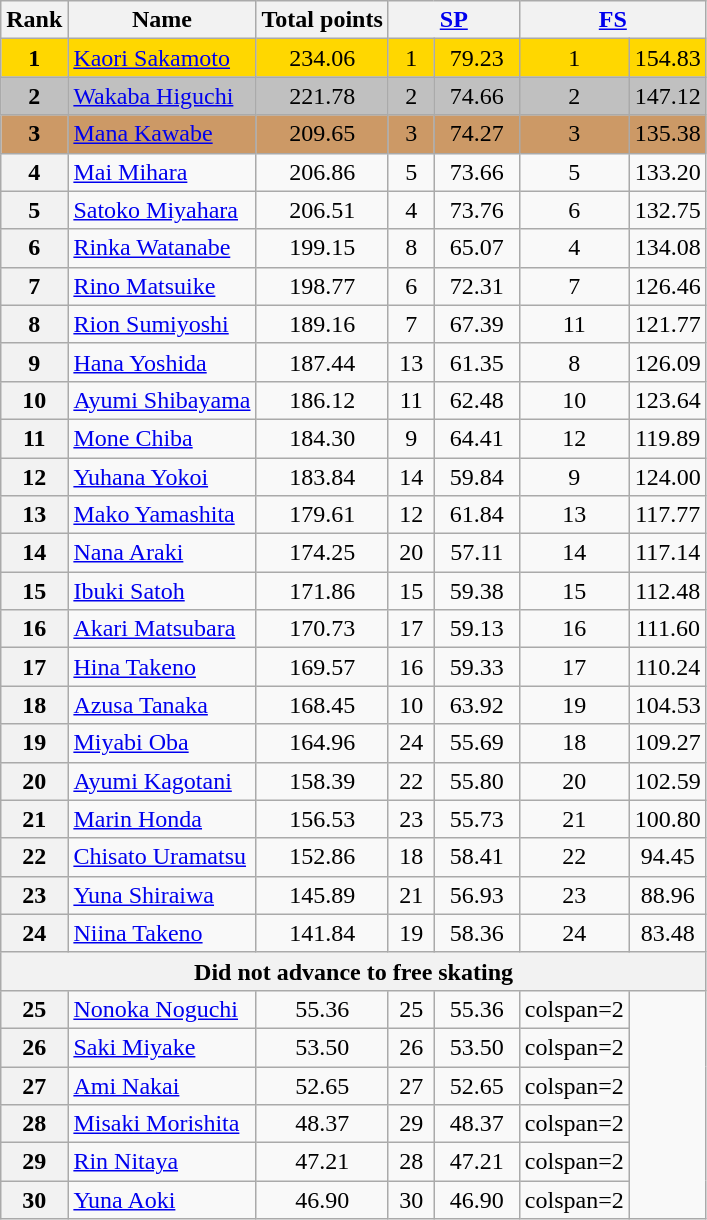<table class="wikitable sortable">
<tr>
<th>Rank</th>
<th>Name</th>
<th>Total points</th>
<th colspan="2" width="80px"><a href='#'>SP</a></th>
<th colspan="2" width="80px"><a href='#'>FS</a></th>
</tr>
<tr bgcolor="gold">
<td align="center"><strong>1</strong></td>
<td><a href='#'>Kaori Sakamoto</a></td>
<td align="center">234.06</td>
<td align="center">1</td>
<td align="center">79.23</td>
<td align="center">1</td>
<td align="center">154.83</td>
</tr>
<tr bgcolor="silver">
<td align="center"><strong>2</strong></td>
<td><a href='#'>Wakaba Higuchi</a></td>
<td align="center">221.78</td>
<td align="center">2</td>
<td align="center">74.66</td>
<td align="center">2</td>
<td align="center">147.12</td>
</tr>
<tr bgcolor="cc9966">
<td align="center"><strong>3</strong></td>
<td><a href='#'>Mana Kawabe</a></td>
<td align="center">209.65</td>
<td align="center">3</td>
<td align="center">74.27</td>
<td align="center">3</td>
<td align="center">135.38</td>
</tr>
<tr>
<th>4</th>
<td><a href='#'>Mai Mihara</a></td>
<td align="center">206.86</td>
<td align="center">5</td>
<td align="center">73.66</td>
<td align="center">5</td>
<td align="center">133.20</td>
</tr>
<tr>
<th>5</th>
<td><a href='#'>Satoko Miyahara</a></td>
<td align="center">206.51</td>
<td align="center">4</td>
<td align="center">73.76</td>
<td align="center">6</td>
<td align="center">132.75</td>
</tr>
<tr>
<th>6</th>
<td><a href='#'>Rinka Watanabe</a></td>
<td align="center">199.15</td>
<td align="center">8</td>
<td align="center">65.07</td>
<td align="center">4</td>
<td align="center">134.08</td>
</tr>
<tr>
<th>7</th>
<td><a href='#'>Rino Matsuike</a></td>
<td align="center">198.77</td>
<td align="center">6</td>
<td align="center">72.31</td>
<td align="center">7</td>
<td align="center">126.46</td>
</tr>
<tr>
<th>8</th>
<td><a href='#'>Rion Sumiyoshi</a></td>
<td align="center">189.16</td>
<td align="center">7</td>
<td align="center">67.39</td>
<td align="center">11</td>
<td align="center">121.77</td>
</tr>
<tr>
<th>9</th>
<td><a href='#'>Hana Yoshida</a></td>
<td align="center">187.44</td>
<td align="center">13</td>
<td align="center">61.35</td>
<td align="center">8</td>
<td align="center">126.09</td>
</tr>
<tr>
<th>10</th>
<td><a href='#'>Ayumi Shibayama</a></td>
<td align="center">186.12</td>
<td align="center">11</td>
<td align="center">62.48</td>
<td align="center">10</td>
<td align="center">123.64</td>
</tr>
<tr>
<th>11</th>
<td><a href='#'>Mone Chiba</a></td>
<td align="center">184.30</td>
<td align="center">9</td>
<td align="center">64.41</td>
<td align="center">12</td>
<td align="center">119.89</td>
</tr>
<tr>
<th>12</th>
<td><a href='#'>Yuhana Yokoi</a></td>
<td align="center">183.84</td>
<td align="center">14</td>
<td align="center">59.84</td>
<td align="center">9</td>
<td align="center">124.00</td>
</tr>
<tr>
<th>13</th>
<td><a href='#'>Mako Yamashita</a></td>
<td align="center">179.61</td>
<td align="center">12</td>
<td align="center">61.84</td>
<td align="center">13</td>
<td align="center">117.77</td>
</tr>
<tr>
<th>14</th>
<td><a href='#'>Nana Araki</a></td>
<td align="center">174.25</td>
<td align="center">20</td>
<td align="center">57.11</td>
<td align="center">14</td>
<td align="center">117.14</td>
</tr>
<tr>
<th>15</th>
<td><a href='#'>Ibuki Satoh</a></td>
<td align="center">171.86</td>
<td align="center">15</td>
<td align="center">59.38</td>
<td align="center">15</td>
<td align="center">112.48</td>
</tr>
<tr>
<th>16</th>
<td><a href='#'>Akari Matsubara</a></td>
<td align="center">170.73</td>
<td align="center">17</td>
<td align="center">59.13</td>
<td align="center">16</td>
<td align="center">111.60</td>
</tr>
<tr>
<th>17</th>
<td><a href='#'>Hina Takeno</a></td>
<td align="center">169.57</td>
<td align="center">16</td>
<td align="center">59.33</td>
<td align="center">17</td>
<td align="center">110.24</td>
</tr>
<tr>
<th>18</th>
<td><a href='#'>Azusa Tanaka</a></td>
<td align="center">168.45</td>
<td align="center">10</td>
<td align="center">63.92</td>
<td align="center">19</td>
<td align="center">104.53</td>
</tr>
<tr>
<th>19</th>
<td><a href='#'>Miyabi Oba</a></td>
<td align="center">164.96</td>
<td align="center">24</td>
<td align="center">55.69</td>
<td align="center">18</td>
<td align="center">109.27</td>
</tr>
<tr>
<th>20</th>
<td><a href='#'>Ayumi Kagotani</a></td>
<td align="center">158.39</td>
<td align="center">22</td>
<td align="center">55.80</td>
<td align="center">20</td>
<td align="center">102.59</td>
</tr>
<tr>
<th>21</th>
<td><a href='#'>Marin Honda</a></td>
<td align="center">156.53</td>
<td align="center">23</td>
<td align="center">55.73</td>
<td align="center">21</td>
<td align="center">100.80</td>
</tr>
<tr>
<th>22</th>
<td><a href='#'>Chisato Uramatsu</a></td>
<td align="center">152.86</td>
<td align="center">18</td>
<td align="center">58.41</td>
<td align="center">22</td>
<td align="center">94.45</td>
</tr>
<tr>
<th>23</th>
<td><a href='#'>Yuna Shiraiwa</a></td>
<td align="center">145.89</td>
<td align="center">21</td>
<td align="center">56.93</td>
<td align="center">23</td>
<td align="center">88.96</td>
</tr>
<tr>
<th>24</th>
<td><a href='#'>Niina Takeno</a></td>
<td align="center">141.84</td>
<td align="center">19</td>
<td align="center">58.36</td>
<td align="center">24</td>
<td align="center">83.48</td>
</tr>
<tr>
<th colspan="7">Did not advance to free skating</th>
</tr>
<tr>
<th>25</th>
<td><a href='#'>Nonoka Noguchi</a></td>
<td align="center">55.36</td>
<td align="center">25</td>
<td align="center">55.36</td>
<td>colspan=2 </td>
</tr>
<tr>
<th>26</th>
<td><a href='#'>Saki Miyake</a></td>
<td align="center">53.50</td>
<td align="center">26</td>
<td align="center">53.50</td>
<td>colspan=2 </td>
</tr>
<tr>
<th>27</th>
<td><a href='#'>Ami Nakai</a></td>
<td align="center">52.65</td>
<td align="center">27</td>
<td align="center">52.65</td>
<td>colspan=2 </td>
</tr>
<tr>
<th>28</th>
<td><a href='#'>Misaki Morishita</a></td>
<td align="center">48.37</td>
<td align="center">29</td>
<td align="center">48.37</td>
<td>colspan=2 </td>
</tr>
<tr>
<th>29</th>
<td><a href='#'>Rin Nitaya</a></td>
<td align="center">47.21</td>
<td align="center">28</td>
<td align="center">47.21</td>
<td>colspan=2 </td>
</tr>
<tr>
<th>30</th>
<td><a href='#'>Yuna Aoki</a></td>
<td align="center">46.90</td>
<td align="center">30</td>
<td align="center">46.90</td>
<td>colspan=2 </td>
</tr>
</table>
